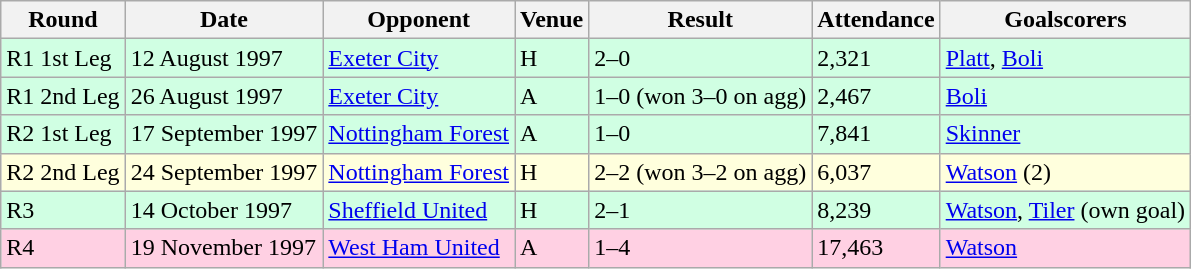<table class="wikitable">
<tr>
<th>Round</th>
<th>Date</th>
<th>Opponent</th>
<th>Venue</th>
<th>Result</th>
<th>Attendance</th>
<th>Goalscorers</th>
</tr>
<tr style="background-color: #d0ffe3;">
<td>R1 1st Leg</td>
<td>12 August 1997</td>
<td><a href='#'>Exeter City</a></td>
<td>H</td>
<td>2–0</td>
<td>2,321</td>
<td><a href='#'>Platt</a>, <a href='#'>Boli</a></td>
</tr>
<tr style="background-color: #d0ffe3;">
<td>R1 2nd Leg</td>
<td>26 August 1997</td>
<td><a href='#'>Exeter City</a></td>
<td>A</td>
<td>1–0 (won 3–0 on agg)</td>
<td>2,467</td>
<td><a href='#'>Boli</a></td>
</tr>
<tr style="background-color: #d0ffe3;">
<td>R2 1st Leg</td>
<td>17 September 1997</td>
<td><a href='#'>Nottingham Forest</a></td>
<td>A</td>
<td>1–0</td>
<td>7,841</td>
<td><a href='#'>Skinner</a></td>
</tr>
<tr style="background-color: #ffffdd;">
<td>R2 2nd Leg</td>
<td>24 September 1997</td>
<td><a href='#'>Nottingham Forest</a></td>
<td>H</td>
<td>2–2 (won 3–2 on agg)</td>
<td>6,037</td>
<td><a href='#'>Watson</a> (2)</td>
</tr>
<tr style="background-color: #d0ffe3;">
<td>R3</td>
<td>14 October 1997</td>
<td><a href='#'>Sheffield United</a></td>
<td>H</td>
<td>2–1</td>
<td>8,239</td>
<td><a href='#'>Watson</a>, <a href='#'>Tiler</a> (own goal)</td>
</tr>
<tr style="background-color: #ffd0e3;">
<td>R4</td>
<td>19 November 1997</td>
<td><a href='#'>West Ham United</a></td>
<td>A</td>
<td>1–4</td>
<td>17,463</td>
<td><a href='#'>Watson</a></td>
</tr>
</table>
